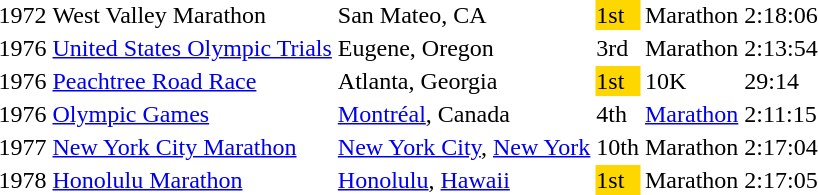<table>
<tr>
<td>1972</td>
<td>West Valley Marathon</td>
<td>San Mateo, CA</td>
<td bgcolor="gold">1st</td>
<td>Marathon</td>
<td>2:18:06</td>
</tr>
<tr>
<td>1976</td>
<td><a href='#'>United States Olympic Trials</a></td>
<td>Eugene, Oregon</td>
<td>3rd</td>
<td>Marathon</td>
<td>2:13:54</td>
</tr>
<tr>
<td>1976</td>
<td><a href='#'>Peachtree Road Race</a></td>
<td>Atlanta, Georgia</td>
<td bgcolor="gold">1st</td>
<td>10K</td>
<td>29:14</td>
</tr>
<tr>
<td>1976</td>
<td><a href='#'>Olympic Games</a></td>
<td><a href='#'>Montréal</a>, Canada</td>
<td>4th</td>
<td><a href='#'>Marathon</a></td>
<td>2:11:15</td>
</tr>
<tr>
<td>1977</td>
<td><a href='#'>New York City Marathon</a></td>
<td><a href='#'>New York City</a>, <a href='#'>New York</a></td>
<td>10th</td>
<td>Marathon</td>
<td>2:17:04</td>
</tr>
<tr>
<td>1978</td>
<td><a href='#'>Honolulu Marathon</a></td>
<td><a href='#'>Honolulu</a>, <a href='#'>Hawaii</a></td>
<td bgcolor="gold">1st</td>
<td>Marathon</td>
<td>2:17:05</td>
</tr>
</table>
